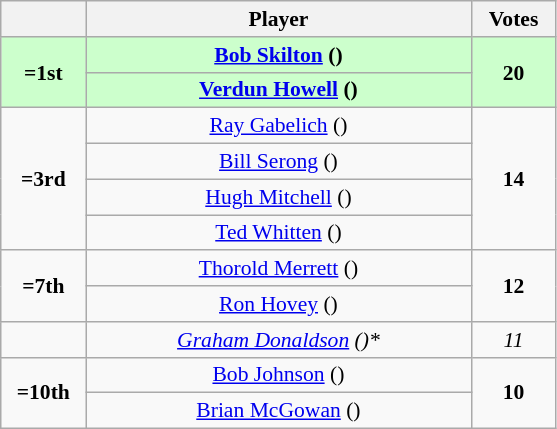<table class="wikitable" style="text-align: center; font-size: 90%;">
<tr>
<th width="50"></th>
<th width="250">Player</th>
<th width="50">Votes</th>
</tr>
<tr style="background: #CCFFCC; font-weight: bold;">
<td rowspan=2><strong>=1st</strong></td>
<td><a href='#'>Bob Skilton</a> ()</td>
<td rowspan=2><strong>20</strong></td>
</tr>
<tr style="background: #CCFFCC; font-weight: bold;">
<td><a href='#'>Verdun Howell</a> ()</td>
</tr>
<tr>
<td rowspan=4><strong>=3rd</strong></td>
<td><a href='#'>Ray Gabelich</a> ()</td>
<td rowspan=4><strong>14</strong></td>
</tr>
<tr>
<td><a href='#'>Bill Serong</a> ()</td>
</tr>
<tr>
<td><a href='#'>Hugh Mitchell</a> ()</td>
</tr>
<tr>
<td><a href='#'>Ted Whitten</a> ()</td>
</tr>
<tr>
<td rowspan=2><strong>=7th</strong></td>
<td><a href='#'>Thorold Merrett</a> ()</td>
<td rowspan=2><strong>12</strong></td>
</tr>
<tr>
<td><a href='#'>Ron Hovey</a> ()</td>
</tr>
<tr>
<td></td>
<td><em><a href='#'>Graham Donaldson</a> ()*</em></td>
<td><em>11</em></td>
</tr>
<tr>
<td rowspan=2><strong>=10th</strong></td>
<td><a href='#'>Bob Johnson</a> ()</td>
<td rowspan=2><strong>10</strong></td>
</tr>
<tr>
<td><a href='#'>Brian McGowan</a> ()</td>
</tr>
</table>
